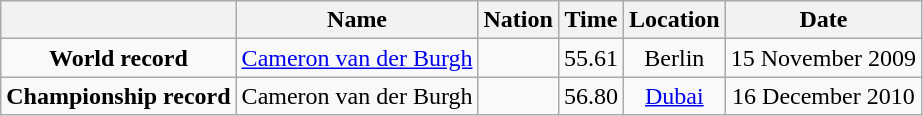<table class=wikitable style=text-align:center>
<tr>
<th></th>
<th>Name</th>
<th>Nation</th>
<th>Time</th>
<th>Location</th>
<th>Date</th>
</tr>
<tr>
<td><strong>World record</strong></td>
<td><a href='#'>Cameron van der Burgh</a></td>
<td></td>
<td align=left>55.61</td>
<td>Berlin</td>
<td>15 November 2009</td>
</tr>
<tr>
<td><strong>Championship record</strong></td>
<td>Cameron van der Burgh</td>
<td></td>
<td align=left>56.80</td>
<td><a href='#'>Dubai</a></td>
<td>16 December 2010</td>
</tr>
</table>
